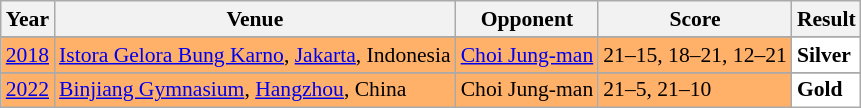<table class="sortable wikitable" style="font-size: 90%;">
<tr>
<th>Year</th>
<th>Venue</th>
<th>Opponent</th>
<th>Score</th>
<th>Result</th>
</tr>
<tr>
</tr>
<tr style="background:#FFB069">
<td align="center"><a href='#'>2018</a></td>
<td align="left"><a href='#'>Istora Gelora Bung Karno</a>, <a href='#'>Jakarta</a>, Indonesia</td>
<td align="left"> <a href='#'>Choi Jung-man</a></td>
<td align="left">21–15, 18–21, 12–21</td>
<td style="text-align:left; background:white"> <strong>Silver</strong></td>
</tr>
<tr>
</tr>
<tr style="background:#FFB069">
<td align="center"><a href='#'>2022</a></td>
<td align="left"><a href='#'>Binjiang Gymnasium</a>, <a href='#'>Hangzhou</a>, China</td>
<td align="left"> Choi Jung-man</td>
<td align="left">21–5, 21–10</td>
<td style="text-align:left; background:white"> <strong>Gold</strong></td>
</tr>
</table>
